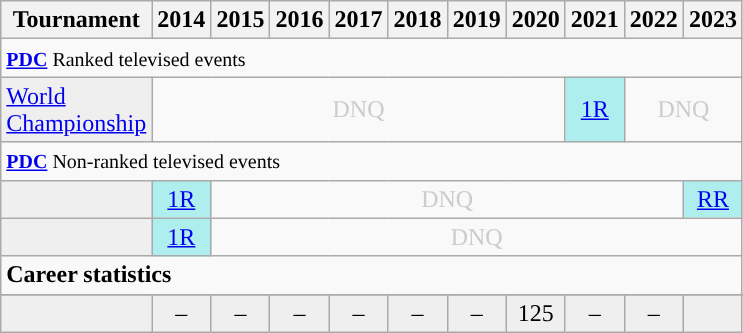<table class="wikitable" style="width:20%; margin:0">
<tr>
<th>Tournament</th>
<th>2014</th>
<th>2015</th>
<th>2016</th>
<th>2017</th>
<th>2018</th>
<th>2019</th>
<th>2020</th>
<th>2021</th>
<th>2022</th>
<th>2023</th>
</tr>
<tr>
<td colspan="11" style="text-align:left"><small><strong><a href='#'>PDC</a> </strong>Ranked televised events</small></td>
</tr>
<tr>
<td style="background:#efefef;"><a href='#'>World Championship</a></td>
<td colspan="7" style="text-align:center; color:#ccc;">DNQ</td>
<td style="text-align:center; background:#afeeee;"><a href='#'>1R</a></td>
<td colspan="2" style="text-align:center; color:#ccc;">DNQ</td>
</tr>
<tr>
<td colspan="12" style="text-align:left"><small><strong><a href='#'>PDC</a> </strong>Non-ranked televised events</small></td>
</tr>
<tr>
<td style="background:#efefef;"></td>
<td style="text-align:center; background:#afeeee;"><a href='#'>1R</a></td>
<td colspan="8" style="text-align:center; color:#ccc;">DNQ</td>
<td style="text-align:center; background:#afeeee;"><a href='#'>RR</a></td>
</tr>
<tr>
<td style="background:#efefef;"></td>
<td style="text-align:center; background:#afeeee;"><a href='#'>1R</a></td>
<td colspan="9" style="text-align:center; color:#ccc;">DNQ</td>
</tr>
<tr>
<td colspan="11" style="text-align:left"><strong>Career statistics</strong></td>
</tr>
<tr>
</tr>
<tr style="background:#efefef">
<td style="text-align:left"><strong></strong></td>
<td style="text-align:center;">–</td>
<td style="text-align:center;">–</td>
<td style="text-align:center;">–</td>
<td style="text-align:center;">–</td>
<td style="text-align:center;">–</td>
<td style="text-align:center;">–</td>
<td style="text-align:center;">125</td>
<td style="text-align:center;">–</td>
<td style="text-align:center;">–</td>
<td style="text-align:center;"></td>
</tr>
</table>
